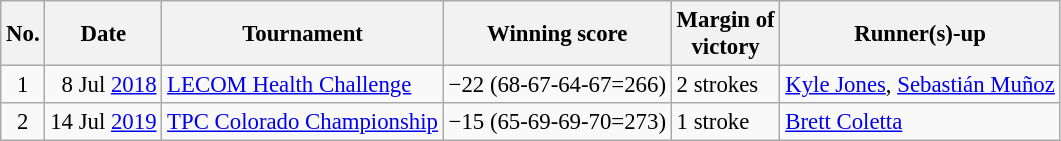<table class="wikitable" style="font-size:95%;">
<tr>
<th>No.</th>
<th>Date</th>
<th>Tournament</th>
<th>Winning score</th>
<th>Margin of<br>victory</th>
<th>Runner(s)-up</th>
</tr>
<tr>
<td align=center>1</td>
<td align=right>8 Jul <a href='#'>2018</a></td>
<td><a href='#'>LECOM Health Challenge</a></td>
<td>−22 (68-67-64-67=266)</td>
<td>2 strokes</td>
<td> <a href='#'>Kyle Jones</a>,  <a href='#'>Sebastián Muñoz</a></td>
</tr>
<tr>
<td align=center>2</td>
<td align=right>14 Jul <a href='#'>2019</a></td>
<td><a href='#'>TPC Colorado Championship</a></td>
<td>−15 (65-69-69-70=273)</td>
<td>1 stroke</td>
<td> <a href='#'>Brett Coletta</a></td>
</tr>
</table>
